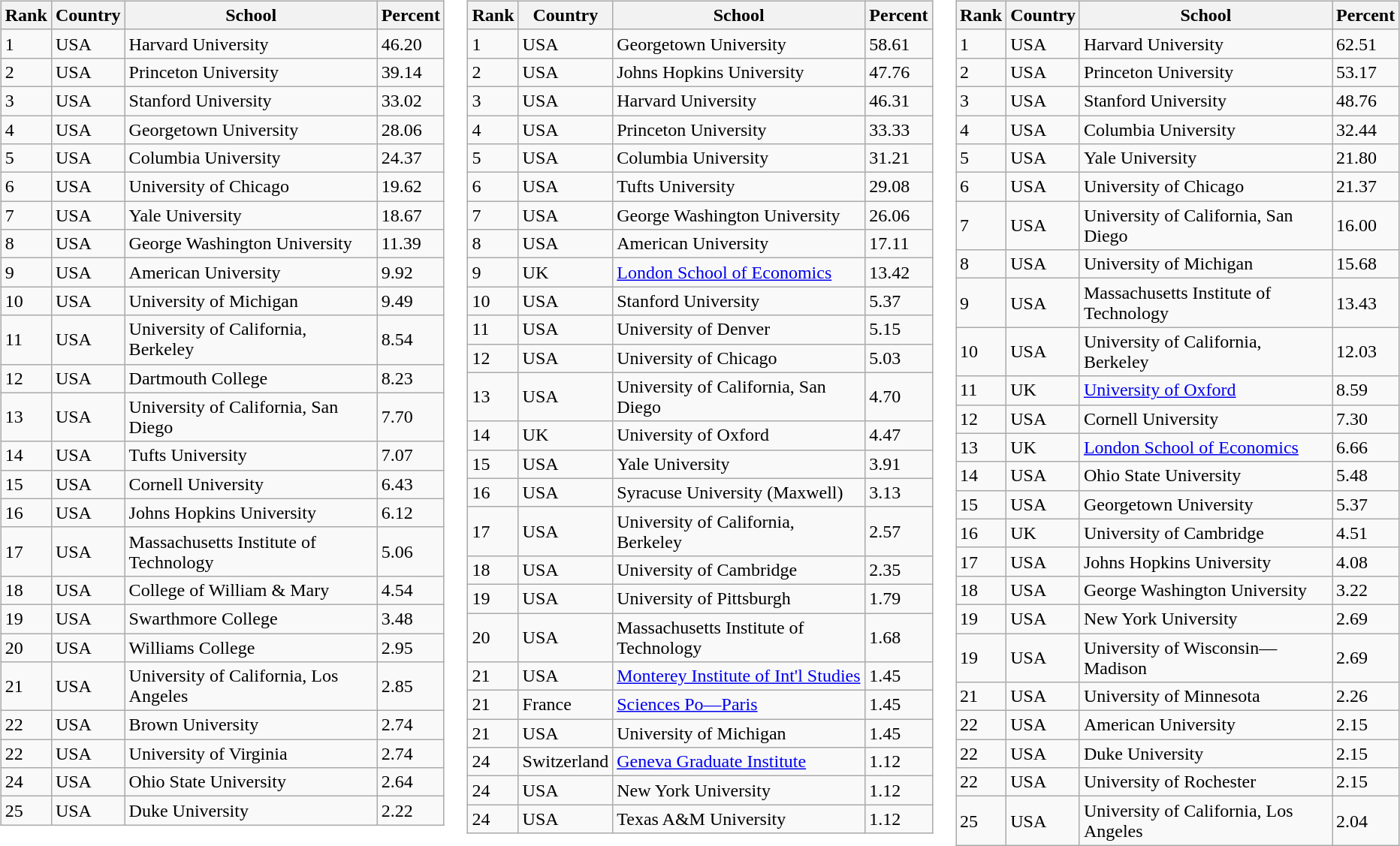<table>
<tr>
<td style="vertical-align: top"><br><table class="wikitable sortable">
<tr>
<th>Rank</th>
<th>Country</th>
<th>School</th>
<th>Percent</th>
</tr>
<tr>
<td>1</td>
<td>USA</td>
<td>Harvard University</td>
<td>46.20</td>
</tr>
<tr>
<td>2</td>
<td>USA</td>
<td>Princeton University</td>
<td>39.14</td>
</tr>
<tr>
<td>3</td>
<td>USA</td>
<td>Stanford University</td>
<td>33.02</td>
</tr>
<tr>
<td>4</td>
<td>USA</td>
<td>Georgetown University</td>
<td>28.06</td>
</tr>
<tr>
<td>5</td>
<td>USA</td>
<td>Columbia University</td>
<td>24.37</td>
</tr>
<tr>
<td>6</td>
<td>USA</td>
<td>University of Chicago</td>
<td>19.62</td>
</tr>
<tr>
<td>7</td>
<td>USA</td>
<td>Yale University</td>
<td>18.67</td>
</tr>
<tr>
<td>8</td>
<td>USA</td>
<td>George Washington University</td>
<td>11.39</td>
</tr>
<tr>
<td>9</td>
<td>USA</td>
<td>American University</td>
<td>9.92</td>
</tr>
<tr>
<td>10</td>
<td>USA</td>
<td>University of Michigan</td>
<td>9.49</td>
</tr>
<tr>
<td>11</td>
<td>USA</td>
<td>University of California, Berkeley</td>
<td>8.54</td>
</tr>
<tr>
<td>12</td>
<td>USA</td>
<td>Dartmouth College</td>
<td>8.23</td>
</tr>
<tr>
<td>13</td>
<td>USA</td>
<td>University of California, San Diego</td>
<td>7.70</td>
</tr>
<tr>
<td>14</td>
<td>USA</td>
<td>Tufts University</td>
<td>7.07</td>
</tr>
<tr>
<td>15</td>
<td>USA</td>
<td>Cornell University</td>
<td>6.43</td>
</tr>
<tr>
<td>16</td>
<td>USA</td>
<td>Johns Hopkins University</td>
<td>6.12</td>
</tr>
<tr>
<td>17</td>
<td>USA</td>
<td>Massachusetts Institute of Technology</td>
<td>5.06</td>
</tr>
<tr>
<td>18</td>
<td>USA</td>
<td>College of William & Mary</td>
<td>4.54</td>
</tr>
<tr>
<td>19</td>
<td>USA</td>
<td>Swarthmore College</td>
<td>3.48</td>
</tr>
<tr>
<td>20</td>
<td>USA</td>
<td>Williams College</td>
<td>2.95</td>
</tr>
<tr>
<td>21</td>
<td>USA</td>
<td>University of California, Los Angeles</td>
<td>2.85</td>
</tr>
<tr>
<td>22</td>
<td>USA</td>
<td>Brown University</td>
<td>2.74</td>
</tr>
<tr>
<td>22</td>
<td>USA</td>
<td>University of Virginia</td>
<td>2.74</td>
</tr>
<tr>
<td>24</td>
<td>USA</td>
<td>Ohio State University</td>
<td>2.64</td>
</tr>
<tr>
<td>25</td>
<td>USA</td>
<td>Duke University</td>
<td>2.22</td>
</tr>
</table>
</td>
<td style="vertical-align: top"><br><table class="wikitable sortable">
<tr>
<th>Rank</th>
<th>Country</th>
<th>School</th>
<th>Percent</th>
</tr>
<tr>
<td>1</td>
<td>USA</td>
<td>Georgetown University</td>
<td>58.61</td>
</tr>
<tr>
<td>2</td>
<td>USA</td>
<td>Johns Hopkins University</td>
<td>47.76</td>
</tr>
<tr>
<td>3</td>
<td>USA</td>
<td>Harvard University</td>
<td>46.31</td>
</tr>
<tr>
<td>4</td>
<td>USA</td>
<td>Princeton University</td>
<td>33.33</td>
</tr>
<tr>
<td>5</td>
<td>USA</td>
<td>Columbia University</td>
<td>31.21</td>
</tr>
<tr>
<td>6</td>
<td>USA</td>
<td>Tufts University</td>
<td>29.08</td>
</tr>
<tr>
<td>7</td>
<td>USA</td>
<td>George Washington University</td>
<td>26.06</td>
</tr>
<tr>
<td>8</td>
<td>USA</td>
<td>American University</td>
<td>17.11</td>
</tr>
<tr>
<td>9</td>
<td>UK</td>
<td><a href='#'>London School of Economics</a></td>
<td>13.42</td>
</tr>
<tr>
<td>10</td>
<td>USA</td>
<td>Stanford University</td>
<td>5.37</td>
</tr>
<tr>
<td>11</td>
<td>USA</td>
<td>University of Denver</td>
<td>5.15</td>
</tr>
<tr>
<td>12</td>
<td>USA</td>
<td>University of Chicago</td>
<td>5.03</td>
</tr>
<tr>
<td>13</td>
<td>USA</td>
<td>University of California, San Diego</td>
<td>4.70</td>
</tr>
<tr>
<td>14</td>
<td>UK</td>
<td>University of Oxford</td>
<td>4.47</td>
</tr>
<tr>
<td>15</td>
<td>USA</td>
<td>Yale University</td>
<td>3.91</td>
</tr>
<tr>
<td>16</td>
<td>USA</td>
<td>Syracuse University (Maxwell)</td>
<td>3.13</td>
</tr>
<tr>
<td>17</td>
<td>USA</td>
<td>University of California, Berkeley</td>
<td>2.57</td>
</tr>
<tr>
<td>18</td>
<td>USA</td>
<td>University of Cambridge</td>
<td>2.35</td>
</tr>
<tr>
<td>19</td>
<td>USA</td>
<td>University of Pittsburgh</td>
<td>1.79</td>
</tr>
<tr>
<td>20</td>
<td>USA</td>
<td>Massachusetts Institute of Technology</td>
<td>1.68</td>
</tr>
<tr>
<td>21</td>
<td>USA</td>
<td><a href='#'>Monterey Institute of Int'l Studies</a></td>
<td>1.45</td>
</tr>
<tr>
<td>21</td>
<td>France</td>
<td><a href='#'>Sciences Po—Paris</a></td>
<td>1.45</td>
</tr>
<tr>
<td>21</td>
<td>USA</td>
<td>University of Michigan</td>
<td>1.45</td>
</tr>
<tr>
<td>24</td>
<td>Switzerland</td>
<td><a href='#'>Geneva Graduate Institute</a></td>
<td>1.12</td>
</tr>
<tr>
<td>24</td>
<td>USA</td>
<td>New York University</td>
<td>1.12</td>
</tr>
<tr>
<td>24</td>
<td>USA</td>
<td>Texas A&M University</td>
<td>1.12</td>
</tr>
</table>
</td>
<td style="vertical-align: top"><br><table class="wikitable sortable">
<tr>
<th>Rank</th>
<th>Country</th>
<th>School</th>
<th>Percent</th>
</tr>
<tr>
<td>1</td>
<td>USA</td>
<td>Harvard University</td>
<td>62.51</td>
</tr>
<tr>
<td>2</td>
<td>USA</td>
<td>Princeton University</td>
<td>53.17</td>
</tr>
<tr>
<td>3</td>
<td>USA</td>
<td>Stanford University</td>
<td>48.76</td>
</tr>
<tr>
<td>4</td>
<td>USA</td>
<td>Columbia University</td>
<td>32.44</td>
</tr>
<tr>
<td>5</td>
<td>USA</td>
<td>Yale University</td>
<td>21.80</td>
</tr>
<tr>
<td>6</td>
<td>USA</td>
<td>University of Chicago</td>
<td>21.37</td>
</tr>
<tr>
<td>7</td>
<td>USA</td>
<td>University of California, San Diego</td>
<td>16.00</td>
</tr>
<tr>
<td>8</td>
<td>USA</td>
<td>University of Michigan</td>
<td>15.68</td>
</tr>
<tr>
<td>9</td>
<td>USA</td>
<td>Massachusetts Institute of Technology</td>
<td>13.43</td>
</tr>
<tr>
<td>10</td>
<td>USA</td>
<td>University of California, Berkeley</td>
<td>12.03</td>
</tr>
<tr>
<td>11</td>
<td>UK</td>
<td><a href='#'>University of Oxford</a></td>
<td>8.59</td>
</tr>
<tr>
<td>12</td>
<td>USA</td>
<td>Cornell University</td>
<td>7.30</td>
</tr>
<tr>
<td>13</td>
<td>UK</td>
<td><a href='#'>London School of Economics</a></td>
<td>6.66</td>
</tr>
<tr>
<td>14</td>
<td>USA</td>
<td>Ohio State University</td>
<td>5.48</td>
</tr>
<tr>
<td>15</td>
<td>USA</td>
<td>Georgetown University</td>
<td>5.37</td>
</tr>
<tr>
<td>16</td>
<td>UK</td>
<td>University of Cambridge</td>
<td>4.51</td>
</tr>
<tr>
<td>17</td>
<td>USA</td>
<td>Johns Hopkins University</td>
<td>4.08</td>
</tr>
<tr>
<td>18</td>
<td>USA</td>
<td>George Washington University</td>
<td>3.22</td>
</tr>
<tr>
<td>19</td>
<td>USA</td>
<td>New York University</td>
<td>2.69</td>
</tr>
<tr>
<td>19</td>
<td>USA</td>
<td>University of Wisconsin—Madison</td>
<td>2.69</td>
</tr>
<tr>
<td>21</td>
<td>USA</td>
<td>University of Minnesota</td>
<td>2.26</td>
</tr>
<tr>
<td>22</td>
<td>USA</td>
<td>American University</td>
<td>2.15</td>
</tr>
<tr>
<td>22</td>
<td>USA</td>
<td>Duke University</td>
<td>2.15</td>
</tr>
<tr>
<td>22</td>
<td>USA</td>
<td>University of Rochester</td>
<td>2.15</td>
</tr>
<tr>
<td>25</td>
<td>USA</td>
<td>University of California, Los Angeles</td>
<td>2.04</td>
</tr>
</table>
</td>
</tr>
</table>
